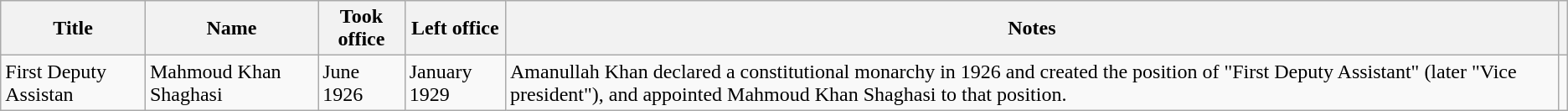<table class="wikitable">
<tr>
<th>Title</th>
<th>Name</th>
<th>Took office</th>
<th>Left office</th>
<th>Notes</th>
<th></th>
</tr>
<tr>
<td>First Deputy Assistan</td>
<td>Mahmoud Khan Shaghasi</td>
<td>June 1926</td>
<td>January 1929</td>
<td>Amanullah Khan declared a constitutional monarchy in 1926 and created the position of "First Deputy Assistant" (later "Vice president"), and appointed Mahmoud Khan Shaghasi to that position.</td>
<td></td>
</tr>
</table>
